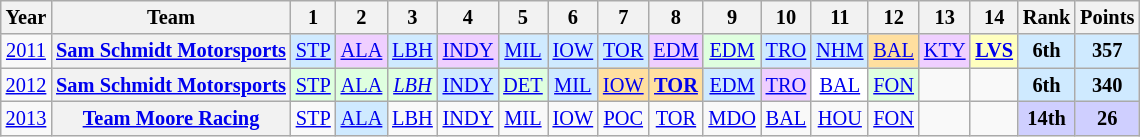<table class="wikitable" style="text-align:center; font-size:85%">
<tr>
<th>Year</th>
<th>Team</th>
<th>1</th>
<th>2</th>
<th>3</th>
<th>4</th>
<th>5</th>
<th>6</th>
<th>7</th>
<th>8</th>
<th>9</th>
<th>10</th>
<th>11</th>
<th>12</th>
<th>13</th>
<th>14</th>
<th>Rank</th>
<th>Points</th>
</tr>
<tr>
<td><a href='#'>2011</a></td>
<th nowrap><a href='#'>Sam Schmidt Motorsports</a></th>
<td style="background:#CFEAFF;"><a href='#'>STP</a><br></td>
<td style="background:#EFCFFF;"><a href='#'>ALA</a><br></td>
<td style="background:#CFEAFF;"><a href='#'>LBH</a><br></td>
<td style="background:#EFCFFF;"><a href='#'>INDY</a><br></td>
<td style="background:#CFEAFF;"><a href='#'>MIL</a><br></td>
<td style="background:#CFEAFF;"><a href='#'>IOW</a><br></td>
<td style="background:#CFEAFF;"><a href='#'>TOR</a><br></td>
<td style="background:#EFCFFF;"><a href='#'>EDM</a><br></td>
<td style="background:#DFFFDF;"><a href='#'>EDM</a><br></td>
<td style="background:#CFEAFF;"><a href='#'>TRO</a><br></td>
<td style="background:#CFEAFF;"><a href='#'>NHM</a><br></td>
<td style="background:#FFDF9F;"><a href='#'>BAL</a><br></td>
<td style="background:#EFCFFF;"><a href='#'>KTY</a><br></td>
<td style="background:#FFFFBF;"><strong><a href='#'>LVS</a></strong><br></td>
<td style="background:#CFEAFF;"><strong>6th</strong></td>
<td style="background:#CFEAFF;"><strong>357</strong></td>
</tr>
<tr>
<td><a href='#'>2012</a></td>
<th nowrap><a href='#'>Sam Schmidt Motorsports</a></th>
<td style="background:#DFFFDF;"><a href='#'>STP</a><br></td>
<td style="background:#DFFFDF;"><a href='#'>ALA</a><br></td>
<td style="background:#DFFFDF;"><em><a href='#'>LBH</a></em><br></td>
<td style="background:#CFEAFF;"><a href='#'>INDY</a><br></td>
<td style="background:#DFFFDF;"><a href='#'>DET</a><br></td>
<td style="background:#CFEAFF;"><a href='#'>MIL</a><br></td>
<td style="background:#FFDF9F;"><a href='#'>IOW</a><br></td>
<td style="background:#FFDF9F;"><strong><a href='#'>TOR</a></strong><br></td>
<td style="background:#CFEAFF;"><a href='#'>EDM</a><br></td>
<td style="background:#EFCFFF;"><a href='#'>TRO</a><br></td>
<td style="background:#FFFFFF;"><a href='#'>BAL</a><br></td>
<td style="background:#DFFFDF;"><a href='#'>FON</a><br></td>
<td></td>
<td></td>
<td style="background:#CFEAFF;"><strong>6th</strong></td>
<td style="background:#CFEAFF;"><strong>340</strong></td>
</tr>
<tr>
<td><a href='#'>2013</a></td>
<th nowrap><a href='#'>Team Moore Racing</a></th>
<td><a href='#'>STP</a></td>
<td style="background:#CFEAFF;"><a href='#'>ALA</a><br></td>
<td><a href='#'>LBH</a></td>
<td><a href='#'>INDY</a></td>
<td><a href='#'>MIL</a></td>
<td><a href='#'>IOW</a></td>
<td><a href='#'>POC</a></td>
<td><a href='#'>TOR</a></td>
<td><a href='#'>MDO</a></td>
<td><a href='#'>BAL</a></td>
<td><a href='#'>HOU</a></td>
<td><a href='#'>FON</a></td>
<td></td>
<td></td>
<td style="background:#CFCFFF;"><strong>14th</strong></td>
<td style="background:#CFCFFF;"><strong>26</strong></td>
</tr>
</table>
